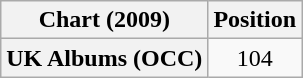<table class="wikitable plainrowheaders">
<tr>
<th scope="col">Chart (2009)</th>
<th scope="col">Position</th>
</tr>
<tr>
<th scope="row">UK Albums (OCC)</th>
<td align="center">104</td>
</tr>
</table>
